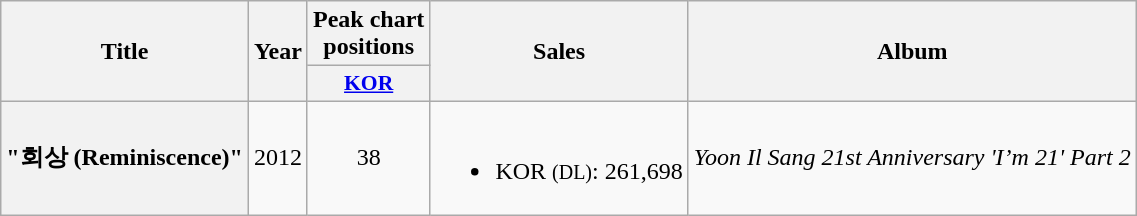<table class="wikitable plainrowheaders" style="text-align:center;">
<tr>
<th rowspan="2">Title</th>
<th rowspan="2">Year</th>
<th colspan="1">Peak chart<br>positions</th>
<th rowspan="2">Sales</th>
<th rowspan="2">Album</th>
</tr>
<tr>
<th scope="col" style="font-size:90%;"><a href='#'>KOR</a><br></th>
</tr>
<tr>
<th scope="row">"회상 (Reminiscence)"</th>
<td>2012</td>
<td>38</td>
<td><br><ul><li>KOR <small>(DL)</small>: 261,698</li></ul></td>
<td><em>Yoon Il Sang 21st Anniversary 'I’m 21' Part 2</em></td>
</tr>
</table>
